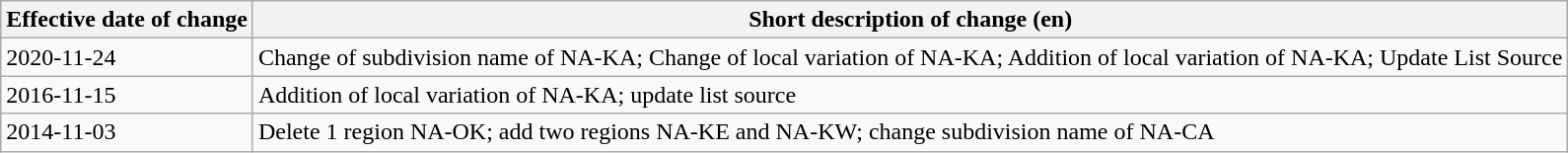<table class="wikitable">
<tr>
<th>Effective date of change</th>
<th>Short description of change (en)</th>
</tr>
<tr>
<td>2020-11-24</td>
<td>Change of subdivision name of NA-KA; Change of local variation of NA-KA; Addition of local variation of NA-KA; Update List Source</td>
</tr>
<tr>
<td>2016-11-15</td>
<td>Addition of local variation of NA-KA; update list source</td>
</tr>
<tr>
<td>2014-11-03</td>
<td>Delete 1 region NA-OK; add two regions NA-KE and NA-KW; change subdivision name of NA-CA</td>
</tr>
</table>
